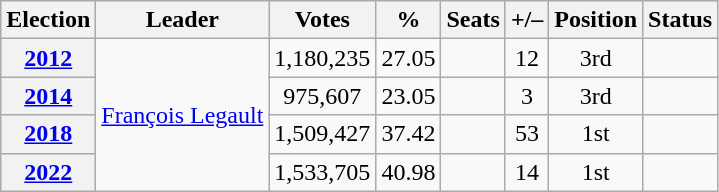<table class=wikitable style="text-align: center;">
<tr>
<th>Election</th>
<th>Leader</th>
<th>Votes</th>
<th>%</th>
<th>Seats</th>
<th>+/–</th>
<th>Position</th>
<th>Status</th>
</tr>
<tr>
<th><a href='#'>2012</a></th>
<td rowspan="4"><a href='#'>François Legault</a></td>
<td>1,180,235</td>
<td>27.05</td>
<td></td>
<td> 12</td>
<td> 3rd</td>
<td></td>
</tr>
<tr>
<th><a href='#'>2014</a></th>
<td>975,607</td>
<td>23.05</td>
<td></td>
<td> 3</td>
<td> 3rd</td>
<td></td>
</tr>
<tr>
<th><a href='#'>2018</a></th>
<td>1,509,427</td>
<td>37.42</td>
<td></td>
<td> 53</td>
<td> 1st</td>
<td></td>
</tr>
<tr>
<th><a href='#'>2022</a></th>
<td>1,533,705</td>
<td>40.98</td>
<td></td>
<td> 14</td>
<td> 1st</td>
<td></td>
</tr>
</table>
